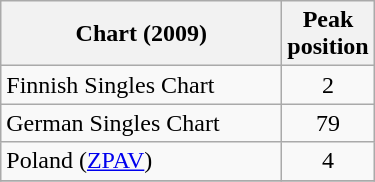<table class="wikitable">
<tr>
<th align="left" width="180">Chart (2009)</th>
<th align="left">Peak<br>position</th>
</tr>
<tr>
<td align="left">Finnish Singles Chart</td>
<td align="center">2</td>
</tr>
<tr>
<td align="left">German Singles Chart</td>
<td align="center">79</td>
</tr>
<tr>
<td>Poland (<a href='#'>ZPAV</a>)</td>
<td style="text-align:center;">4</td>
</tr>
<tr>
</tr>
</table>
